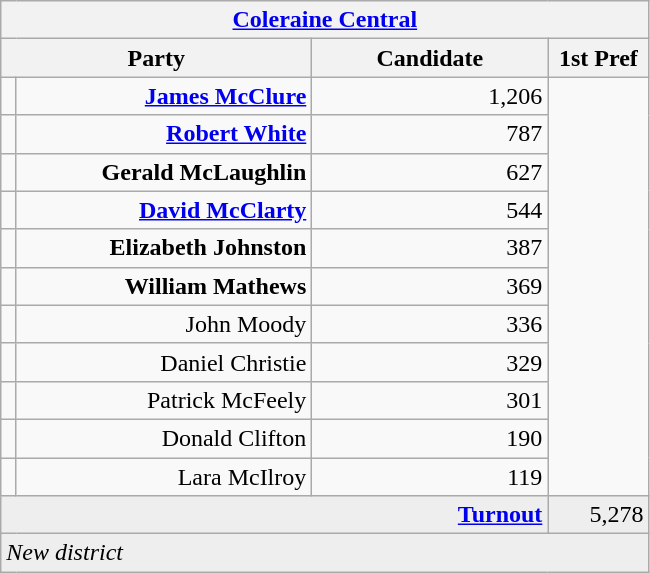<table class="wikitable">
<tr>
<th colspan="4" align="center"><a href='#'>Coleraine Central</a></th>
</tr>
<tr>
<th colspan="2" align="center" width=200>Party</th>
<th width=150>Candidate</th>
<th width=60>1st Pref</th>
</tr>
<tr>
<td></td>
<td align="right"><strong><a href='#'>James McClure</a></strong></td>
<td align="right">1,206</td>
</tr>
<tr>
<td></td>
<td align="right"><strong><a href='#'>Robert White</a></strong></td>
<td align="right">787</td>
</tr>
<tr>
<td></td>
<td align="right"><strong>Gerald McLaughlin</strong></td>
<td align="right">627</td>
</tr>
<tr>
<td></td>
<td align="right"><strong><a href='#'>David McClarty</a></strong></td>
<td align="right">544</td>
</tr>
<tr>
<td></td>
<td align="right"><strong>Elizabeth Johnston</strong></td>
<td align="right">387</td>
</tr>
<tr>
<td></td>
<td align="right"><strong>William Mathews</strong></td>
<td align="right">369</td>
</tr>
<tr>
<td></td>
<td align="right">John Moody</td>
<td align="right">336</td>
</tr>
<tr>
<td></td>
<td align="right">Daniel Christie</td>
<td align="right">329</td>
</tr>
<tr>
<td></td>
<td align="right">Patrick McFeely</td>
<td align="right">301</td>
</tr>
<tr>
<td></td>
<td align="right">Donald Clifton</td>
<td align="right">190</td>
</tr>
<tr>
<td></td>
<td align="right">Lara McIlroy</td>
<td align="right">119</td>
</tr>
<tr bgcolor="EEEEEE">
<td colspan=3 align="right"><strong><a href='#'>Turnout</a></strong></td>
<td align="right">5,278</td>
</tr>
<tr>
<td colspan=4 bgcolor="EEEEEE"><em>New district</em></td>
</tr>
</table>
